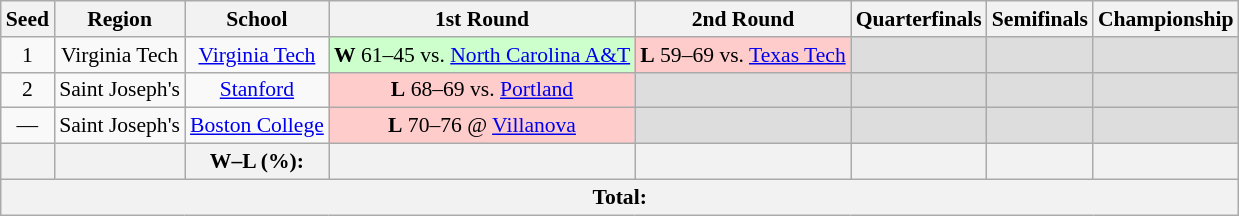<table class="sortable wikitable" style="white-space:nowrap; text-align:center; font-size:90%;">
<tr>
<th>Seed</th>
<th>Region</th>
<th>School</th>
<th>1st Round</th>
<th>2nd Round</th>
<th>Quarterfinals</th>
<th>Semifinals</th>
<th>Championship</th>
</tr>
<tr>
<td>1</td>
<td>Virginia Tech</td>
<td><a href='#'>Virginia Tech</a></td>
<td style="background:#cfc;"><strong>W</strong> 61–45 vs. <a href='#'>North Carolina A&T</a> </td>
<td style="background:#fcc;"><strong>L</strong> 59–69 vs. <a href='#'>Texas Tech</a> </td>
<td style="background:#ddd;"></td>
<td style="background:#ddd;"></td>
<td style="background:#ddd;"></td>
</tr>
<tr>
<td>2</td>
<td>Saint Joseph's</td>
<td><a href='#'>Stanford</a></td>
<td style="background:#fcc;"><strong>L</strong> 68–69 vs. <a href='#'>Portland</a> </td>
<td style="background:#ddd;"></td>
<td style="background:#ddd;"></td>
<td style="background:#ddd;"></td>
<td style="background:#ddd;"></td>
</tr>
<tr>
<td>—</td>
<td>Saint Joseph's</td>
<td><a href='#'>Boston College</a></td>
<td style="background:#fcc;"><strong>L</strong> 70–76 @  <a href='#'>Villanova</a> </td>
<td style="background:#ddd;"></td>
<td style="background:#ddd;"></td>
<td style="background:#ddd;"></td>
<td style="background:#ddd;"></td>
</tr>
<tr>
<th></th>
<th></th>
<th>W–L (%):</th>
<th></th>
<th></th>
<th></th>
<th></th>
<th></th>
</tr>
<tr>
<th colspan=10>Total: </th>
</tr>
</table>
